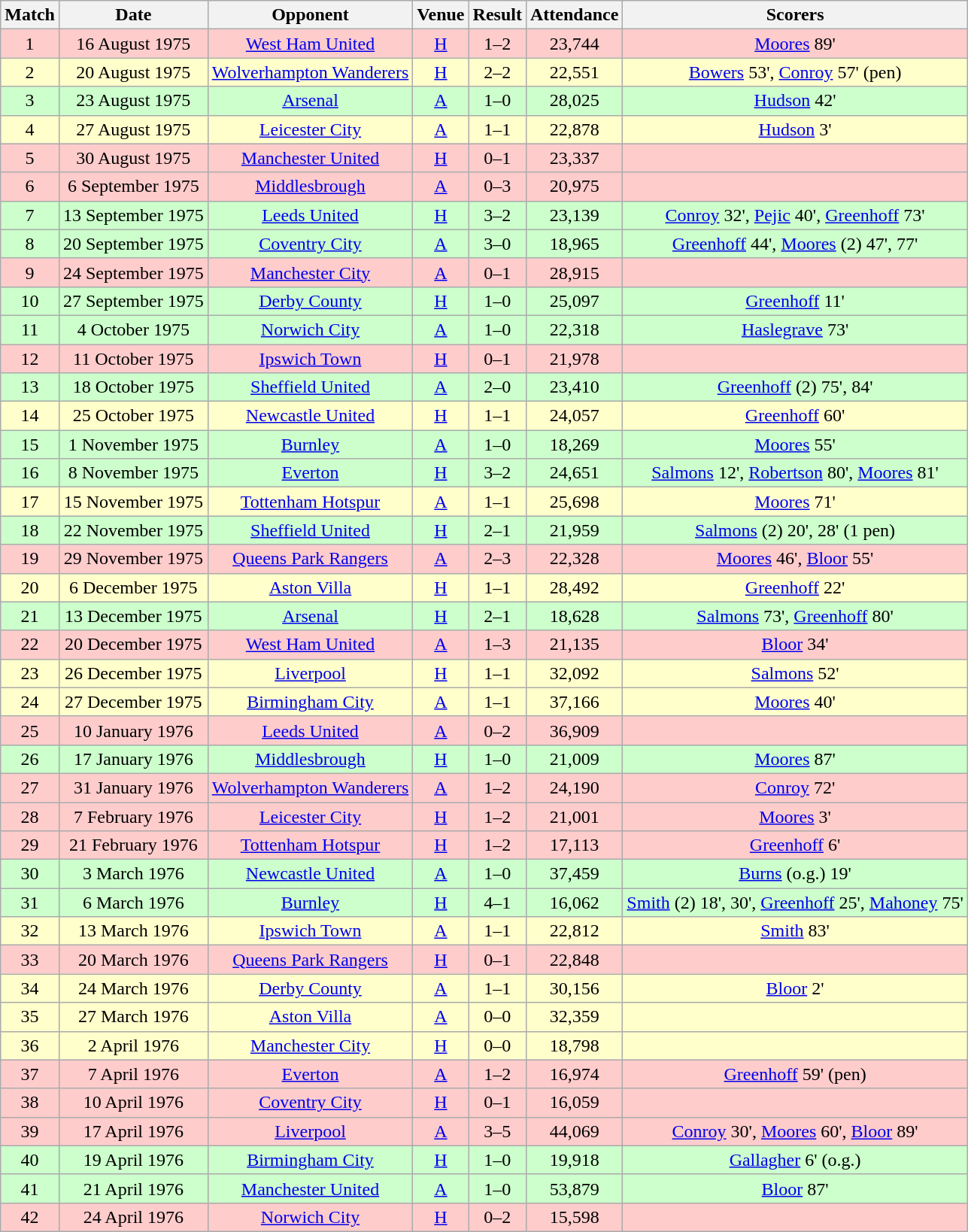<table class="wikitable" style="font-size:100%; text-align:center">
<tr>
<th>Match</th>
<th>Date</th>
<th>Opponent</th>
<th>Venue</th>
<th>Result</th>
<th>Attendance</th>
<th>Scorers</th>
</tr>
<tr style="background-color: #FFCCCC;">
<td>1</td>
<td>16 August 1975</td>
<td><a href='#'>West Ham United</a></td>
<td><a href='#'>H</a></td>
<td>1–2</td>
<td>23,744</td>
<td><a href='#'>Moores</a> 89'</td>
</tr>
<tr style="background-color: #FFFFCC;">
<td>2</td>
<td>20 August 1975</td>
<td><a href='#'>Wolverhampton Wanderers</a></td>
<td><a href='#'>H</a></td>
<td>2–2</td>
<td>22,551</td>
<td><a href='#'>Bowers</a> 53', <a href='#'>Conroy</a> 57' (pen)</td>
</tr>
<tr style="background-color: #CCFFCC;">
<td>3</td>
<td>23 August 1975</td>
<td><a href='#'>Arsenal</a></td>
<td><a href='#'>A</a></td>
<td>1–0</td>
<td>28,025</td>
<td><a href='#'>Hudson</a> 42'</td>
</tr>
<tr style="background-color: #FFFFCC;">
<td>4</td>
<td>27 August 1975</td>
<td><a href='#'>Leicester City</a></td>
<td><a href='#'>A</a></td>
<td>1–1</td>
<td>22,878</td>
<td><a href='#'>Hudson</a> 3'</td>
</tr>
<tr style="background-color: #FFCCCC;">
<td>5</td>
<td>30 August 1975</td>
<td><a href='#'>Manchester United</a></td>
<td><a href='#'>H</a></td>
<td>0–1</td>
<td>23,337</td>
<td></td>
</tr>
<tr style="background-color: #FFCCCC;">
<td>6</td>
<td>6 September 1975</td>
<td><a href='#'>Middlesbrough</a></td>
<td><a href='#'>A</a></td>
<td>0–3</td>
<td>20,975</td>
<td></td>
</tr>
<tr style="background-color: #CCFFCC;">
<td>7</td>
<td>13 September 1975</td>
<td><a href='#'>Leeds United</a></td>
<td><a href='#'>H</a></td>
<td>3–2</td>
<td>23,139</td>
<td><a href='#'>Conroy</a> 32', <a href='#'>Pejic</a> 40', <a href='#'>Greenhoff</a> 73'</td>
</tr>
<tr style="background-color: #CCFFCC;">
<td>8</td>
<td>20 September 1975</td>
<td><a href='#'>Coventry City</a></td>
<td><a href='#'>A</a></td>
<td>3–0</td>
<td>18,965</td>
<td><a href='#'>Greenhoff</a> 44', <a href='#'>Moores</a> (2) 47', 77'</td>
</tr>
<tr style="background-color: #FFCCCC;">
<td>9</td>
<td>24 September 1975</td>
<td><a href='#'>Manchester City</a></td>
<td><a href='#'>A</a></td>
<td>0–1</td>
<td>28,915</td>
<td></td>
</tr>
<tr style="background-color: #CCFFCC;">
<td>10</td>
<td>27 September 1975</td>
<td><a href='#'>Derby County</a></td>
<td><a href='#'>H</a></td>
<td>1–0</td>
<td>25,097</td>
<td><a href='#'>Greenhoff</a> 11'</td>
</tr>
<tr style="background-color: #CCFFCC;">
<td>11</td>
<td>4 October 1975</td>
<td><a href='#'>Norwich City</a></td>
<td><a href='#'>A</a></td>
<td>1–0</td>
<td>22,318</td>
<td><a href='#'>Haslegrave</a> 73'</td>
</tr>
<tr style="background-color: #FFCCCC;">
<td>12</td>
<td>11 October 1975</td>
<td><a href='#'>Ipswich Town</a></td>
<td><a href='#'>H</a></td>
<td>0–1</td>
<td>21,978</td>
<td></td>
</tr>
<tr style="background-color: #CCFFCC;">
<td>13</td>
<td>18 October 1975</td>
<td><a href='#'>Sheffield United</a></td>
<td><a href='#'>A</a></td>
<td>2–0</td>
<td>23,410</td>
<td><a href='#'>Greenhoff</a> (2) 75', 84'</td>
</tr>
<tr style="background-color: #FFFFCC;">
<td>14</td>
<td>25 October 1975</td>
<td><a href='#'>Newcastle United</a></td>
<td><a href='#'>H</a></td>
<td>1–1</td>
<td>24,057</td>
<td><a href='#'>Greenhoff</a> 60'</td>
</tr>
<tr style="background-color: #CCFFCC;">
<td>15</td>
<td>1 November 1975</td>
<td><a href='#'>Burnley</a></td>
<td><a href='#'>A</a></td>
<td>1–0</td>
<td>18,269</td>
<td><a href='#'>Moores</a> 55'</td>
</tr>
<tr style="background-color: #CCFFCC;">
<td>16</td>
<td>8 November 1975</td>
<td><a href='#'>Everton</a></td>
<td><a href='#'>H</a></td>
<td>3–2</td>
<td>24,651</td>
<td><a href='#'>Salmons</a> 12', <a href='#'>Robertson</a> 80', <a href='#'>Moores</a> 81'</td>
</tr>
<tr style="background-color: #FFFFCC;">
<td>17</td>
<td>15 November 1975</td>
<td><a href='#'>Tottenham Hotspur</a></td>
<td><a href='#'>A</a></td>
<td>1–1</td>
<td>25,698</td>
<td><a href='#'>Moores</a> 71'</td>
</tr>
<tr style="background-color: #CCFFCC;">
<td>18</td>
<td>22 November 1975</td>
<td><a href='#'>Sheffield United</a></td>
<td><a href='#'>H</a></td>
<td>2–1</td>
<td>21,959</td>
<td><a href='#'>Salmons</a> (2) 20', 28' (1 pen)</td>
</tr>
<tr style="background-color: #FFCCCC;">
<td>19</td>
<td>29 November 1975</td>
<td><a href='#'>Queens Park Rangers</a></td>
<td><a href='#'>A</a></td>
<td>2–3</td>
<td>22,328</td>
<td><a href='#'>Moores</a> 46', <a href='#'>Bloor</a> 55'</td>
</tr>
<tr style="background-color: #FFFFCC;">
<td>20</td>
<td>6 December 1975</td>
<td><a href='#'>Aston Villa</a></td>
<td><a href='#'>H</a></td>
<td>1–1</td>
<td>28,492</td>
<td><a href='#'>Greenhoff</a> 22'</td>
</tr>
<tr style="background-color: #CCFFCC;">
<td>21</td>
<td>13 December 1975</td>
<td><a href='#'>Arsenal</a></td>
<td><a href='#'>H</a></td>
<td>2–1</td>
<td>18,628</td>
<td><a href='#'>Salmons</a> 73', <a href='#'>Greenhoff</a> 80'</td>
</tr>
<tr style="background-color: #FFCCCC;">
<td>22</td>
<td>20 December 1975</td>
<td><a href='#'>West Ham United</a></td>
<td><a href='#'>A</a></td>
<td>1–3</td>
<td>21,135</td>
<td><a href='#'>Bloor</a> 34'</td>
</tr>
<tr style="background-color: #FFFFCC;">
<td>23</td>
<td>26 December 1975</td>
<td><a href='#'>Liverpool</a></td>
<td><a href='#'>H</a></td>
<td>1–1</td>
<td>32,092</td>
<td><a href='#'>Salmons</a> 52'</td>
</tr>
<tr style="background-color: #FFFFCC;">
<td>24</td>
<td>27 December 1975</td>
<td><a href='#'>Birmingham City</a></td>
<td><a href='#'>A</a></td>
<td>1–1</td>
<td>37,166</td>
<td><a href='#'>Moores</a> 40'</td>
</tr>
<tr style="background-color: #FFCCCC;">
<td>25</td>
<td>10 January 1976</td>
<td><a href='#'>Leeds United</a></td>
<td><a href='#'>A</a></td>
<td>0–2</td>
<td>36,909</td>
<td></td>
</tr>
<tr style="background-color: #CCFFCC;">
<td>26</td>
<td>17 January 1976</td>
<td><a href='#'>Middlesbrough</a></td>
<td><a href='#'>H</a></td>
<td>1–0</td>
<td>21,009</td>
<td><a href='#'>Moores</a> 87'</td>
</tr>
<tr style="background-color: #FFCCCC;">
<td>27</td>
<td>31 January 1976</td>
<td><a href='#'>Wolverhampton Wanderers</a></td>
<td><a href='#'>A</a></td>
<td>1–2</td>
<td>24,190</td>
<td><a href='#'>Conroy</a> 72'</td>
</tr>
<tr style="background-color: #FFCCCC;">
<td>28</td>
<td>7 February 1976</td>
<td><a href='#'>Leicester City</a></td>
<td><a href='#'>H</a></td>
<td>1–2</td>
<td>21,001</td>
<td><a href='#'>Moores</a> 3'</td>
</tr>
<tr style="background-color: #FFCCCC;">
<td>29</td>
<td>21 February 1976</td>
<td><a href='#'>Tottenham Hotspur</a></td>
<td><a href='#'>H</a></td>
<td>1–2</td>
<td>17,113</td>
<td><a href='#'>Greenhoff</a> 6'</td>
</tr>
<tr style="background-color: #CCFFCC;">
<td>30</td>
<td>3 March 1976</td>
<td><a href='#'>Newcastle United</a></td>
<td><a href='#'>A</a></td>
<td>1–0</td>
<td>37,459</td>
<td><a href='#'>Burns</a> (o.g.) 19'</td>
</tr>
<tr style="background-color: #CCFFCC;">
<td>31</td>
<td>6 March 1976</td>
<td><a href='#'>Burnley</a></td>
<td><a href='#'>H</a></td>
<td>4–1</td>
<td>16,062</td>
<td><a href='#'>Smith</a> (2) 18', 30', <a href='#'>Greenhoff</a> 25', <a href='#'>Mahoney</a> 75'</td>
</tr>
<tr style="background-color: #FFFFCC;">
<td>32</td>
<td>13 March 1976</td>
<td><a href='#'>Ipswich Town</a></td>
<td><a href='#'>A</a></td>
<td>1–1</td>
<td>22,812</td>
<td><a href='#'>Smith</a> 83'</td>
</tr>
<tr style="background-color: #FFCCCC;">
<td>33</td>
<td>20 March 1976</td>
<td><a href='#'>Queens Park Rangers</a></td>
<td><a href='#'>H</a></td>
<td>0–1</td>
<td>22,848</td>
<td></td>
</tr>
<tr style="background-color: #FFFFCC;">
<td>34</td>
<td>24 March 1976</td>
<td><a href='#'>Derby County</a></td>
<td><a href='#'>A</a></td>
<td>1–1</td>
<td>30,156</td>
<td><a href='#'>Bloor</a> 2'</td>
</tr>
<tr style="background-color: #FFFFCC;">
<td>35</td>
<td>27 March 1976</td>
<td><a href='#'>Aston Villa</a></td>
<td><a href='#'>A</a></td>
<td>0–0</td>
<td>32,359</td>
<td></td>
</tr>
<tr style="background-color: #FFFFCC;">
<td>36</td>
<td>2 April 1976</td>
<td><a href='#'>Manchester City</a></td>
<td><a href='#'>H</a></td>
<td>0–0</td>
<td>18,798</td>
<td></td>
</tr>
<tr style="background-color: #FFCCCC;">
<td>37</td>
<td>7 April 1976</td>
<td><a href='#'>Everton</a></td>
<td><a href='#'>A</a></td>
<td>1–2</td>
<td>16,974</td>
<td><a href='#'>Greenhoff</a> 59' (pen)</td>
</tr>
<tr style="background-color: #FFCCCC;">
<td>38</td>
<td>10 April 1976</td>
<td><a href='#'>Coventry City</a></td>
<td><a href='#'>H</a></td>
<td>0–1</td>
<td>16,059</td>
<td></td>
</tr>
<tr style="background-color: #FFCCCC;">
<td>39</td>
<td>17 April 1976</td>
<td><a href='#'>Liverpool</a></td>
<td><a href='#'>A</a></td>
<td>3–5</td>
<td>44,069</td>
<td><a href='#'>Conroy</a> 30', <a href='#'>Moores</a> 60', <a href='#'>Bloor</a> 89'</td>
</tr>
<tr style="background-color: #CCFFCC;">
<td>40</td>
<td>19 April 1976</td>
<td><a href='#'>Birmingham City</a></td>
<td><a href='#'>H</a></td>
<td>1–0</td>
<td>19,918</td>
<td><a href='#'>Gallagher</a> 6' (o.g.)</td>
</tr>
<tr style="background-color: #CCFFCC;">
<td>41</td>
<td>21 April 1976</td>
<td><a href='#'>Manchester United</a></td>
<td><a href='#'>A</a></td>
<td>1–0</td>
<td>53,879</td>
<td><a href='#'>Bloor</a> 87'</td>
</tr>
<tr style="background-color: #FFCCCC;">
<td>42</td>
<td>24 April 1976</td>
<td><a href='#'>Norwich City</a></td>
<td><a href='#'>H</a></td>
<td>0–2</td>
<td>15,598</td>
<td></td>
</tr>
</table>
